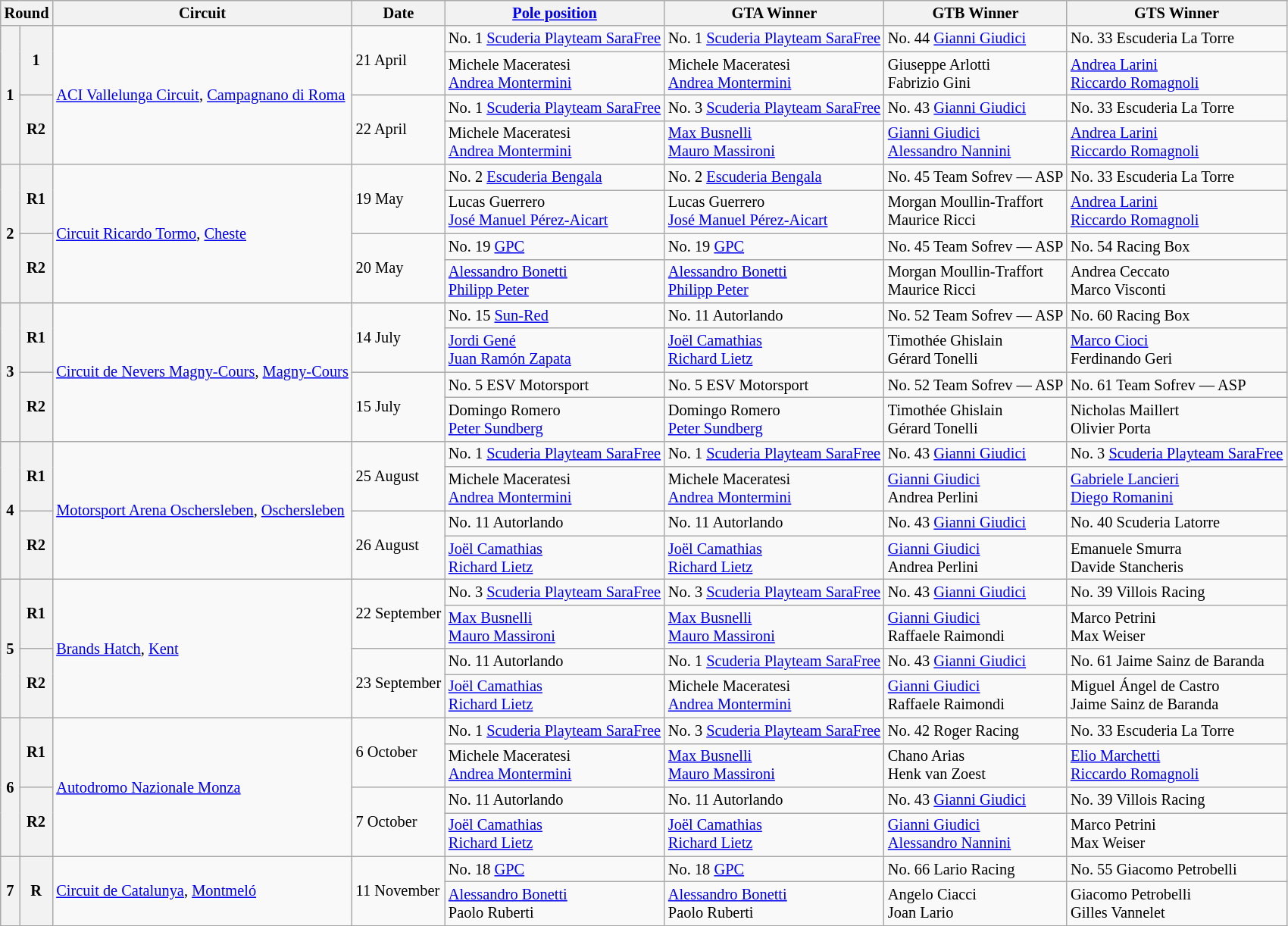<table class="wikitable" style="font-size: 85%;">
<tr>
<th colspan=2>Round</th>
<th>Circuit</th>
<th>Date</th>
<th><a href='#'>Pole position</a></th>
<th>GTA Winner</th>
<th>GTB Winner</th>
<th>GTS Winner</th>
</tr>
<tr>
<th rowspan=4>1</th>
<th rowspan=2>1</th>
<td rowspan=4> <a href='#'>ACI Vallelunga Circuit</a>, <a href='#'>Campagnano di Roma</a></td>
<td rowspan=2>21 April</td>
<td> No. 1 <a href='#'>Scuderia Playteam SaraFree</a></td>
<td> No. 1 <a href='#'>Scuderia Playteam SaraFree</a></td>
<td> No. 44 <a href='#'>Gianni Giudici</a></td>
<td> No. 33 Escuderia La Torre</td>
</tr>
<tr>
<td> Michele Maceratesi<br> <a href='#'>Andrea Montermini</a></td>
<td> Michele Maceratesi<br> <a href='#'>Andrea Montermini</a></td>
<td> Giuseppe Arlotti<br> Fabrizio Gini</td>
<td> <a href='#'>Andrea Larini</a><br> <a href='#'>Riccardo Romagnoli</a></td>
</tr>
<tr>
<th rowspan=2>R2</th>
<td rowspan=2>22 April</td>
<td> No. 1 <a href='#'>Scuderia Playteam SaraFree</a></td>
<td> No. 3 <a href='#'>Scuderia Playteam SaraFree</a></td>
<td> No. 43 <a href='#'>Gianni Giudici</a></td>
<td> No. 33 Escuderia La Torre</td>
</tr>
<tr>
<td> Michele Maceratesi<br> <a href='#'>Andrea Montermini</a></td>
<td> <a href='#'>Max Busnelli</a><br> <a href='#'>Mauro Massironi</a></td>
<td> <a href='#'>Gianni Giudici</a><br> <a href='#'>Alessandro Nannini</a></td>
<td> <a href='#'>Andrea Larini</a><br> <a href='#'>Riccardo Romagnoli</a></td>
</tr>
<tr>
<th rowspan=4>2</th>
<th rowspan=2>R1</th>
<td rowspan=4> <a href='#'>Circuit Ricardo Tormo</a>, <a href='#'>Cheste</a></td>
<td rowspan=2>19 May</td>
<td> No. 2 <a href='#'>Escuderia Bengala</a></td>
<td> No. 2 <a href='#'>Escuderia Bengala</a></td>
<td> No. 45 Team Sofrev — ASP</td>
<td> No. 33 Escuderia La Torre</td>
</tr>
<tr>
<td> Lucas Guerrero<br> <a href='#'>José Manuel Pérez-Aicart</a></td>
<td> Lucas Guerrero<br> <a href='#'>José Manuel Pérez-Aicart</a></td>
<td> Morgan Moullin-Traffort<br> Maurice Ricci</td>
<td> <a href='#'>Andrea Larini</a><br> <a href='#'>Riccardo Romagnoli</a></td>
</tr>
<tr>
<th rowspan=2>R2</th>
<td rowspan=2>20 May</td>
<td> No. 19 <a href='#'>GPC</a></td>
<td> No. 19 <a href='#'>GPC</a></td>
<td> No. 45 Team Sofrev — ASP</td>
<td> No. 54 Racing Box</td>
</tr>
<tr>
<td> <a href='#'>Alessandro Bonetti</a><br> <a href='#'>Philipp Peter</a></td>
<td> <a href='#'>Alessandro Bonetti</a><br> <a href='#'>Philipp Peter</a></td>
<td> Morgan Moullin-Traffort<br> Maurice Ricci</td>
<td> Andrea Ceccato<br> Marco Visconti</td>
</tr>
<tr>
<th rowspan=4>3</th>
<th rowspan=2>R1</th>
<td rowspan=4> <a href='#'>Circuit de Nevers Magny-Cours</a>, <a href='#'>Magny-Cours</a></td>
<td rowspan=2>14 July</td>
<td> No. 15 <a href='#'>Sun-Red</a></td>
<td> No. 11 Autorlando</td>
<td> No. 52 Team Sofrev — ASP</td>
<td> No. 60 Racing Box</td>
</tr>
<tr>
<td> <a href='#'>Jordi Gené</a><br> <a href='#'>Juan Ramón Zapata</a></td>
<td> <a href='#'>Joël Camathias</a><br> <a href='#'>Richard Lietz</a></td>
<td> Timothée Ghislain<br> Gérard Tonelli</td>
<td> <a href='#'>Marco Cioci</a><br> Ferdinando Geri</td>
</tr>
<tr>
<th rowspan=2>R2</th>
<td rowspan=2>15 July</td>
<td> No. 5 ESV Motorsport</td>
<td> No. 5 ESV Motorsport</td>
<td> No. 52 Team Sofrev — ASP</td>
<td> No. 61 Team Sofrev — ASP</td>
</tr>
<tr>
<td> Domingo Romero<br> <a href='#'>Peter Sundberg</a></td>
<td> Domingo Romero<br> <a href='#'>Peter Sundberg</a></td>
<td> Timothée Ghislain<br> Gérard Tonelli</td>
<td> Nicholas Maillert<br> Olivier Porta</td>
</tr>
<tr>
<th rowspan=4>4</th>
<th rowspan=2>R1</th>
<td rowspan=4> <a href='#'>Motorsport Arena Oschersleben</a>, <a href='#'>Oschersleben</a></td>
<td rowspan=2>25 August</td>
<td> No. 1 <a href='#'>Scuderia Playteam SaraFree</a></td>
<td> No. 1 <a href='#'>Scuderia Playteam SaraFree</a></td>
<td> No. 43 <a href='#'>Gianni Giudici</a></td>
<td> No. 3 <a href='#'>Scuderia Playteam SaraFree</a></td>
</tr>
<tr>
<td> Michele Maceratesi<br> <a href='#'>Andrea Montermini</a></td>
<td> Michele Maceratesi<br> <a href='#'>Andrea Montermini</a></td>
<td> <a href='#'>Gianni Giudici</a><br> Andrea Perlini</td>
<td> <a href='#'>Gabriele Lancieri</a><br> <a href='#'>Diego Romanini</a></td>
</tr>
<tr>
<th rowspan=2>R2</th>
<td rowspan=2>26 August</td>
<td> No. 11 Autorlando</td>
<td> No. 11 Autorlando</td>
<td> No. 43 <a href='#'>Gianni Giudici</a></td>
<td> No. 40 Scuderia Latorre</td>
</tr>
<tr>
<td> <a href='#'>Joël Camathias</a><br> <a href='#'>Richard Lietz</a></td>
<td> <a href='#'>Joël Camathias</a><br> <a href='#'>Richard Lietz</a></td>
<td> <a href='#'>Gianni Giudici</a><br> Andrea Perlini</td>
<td> Emanuele Smurra<br> Davide Stancheris</td>
</tr>
<tr>
<th rowspan=4>5</th>
<th rowspan=2>R1</th>
<td rowspan=4> <a href='#'>Brands Hatch</a>, <a href='#'>Kent</a></td>
<td rowspan=2>22 September</td>
<td> No. 3 <a href='#'>Scuderia Playteam SaraFree</a></td>
<td> No. 3 <a href='#'>Scuderia Playteam SaraFree</a></td>
<td> No. 43 <a href='#'>Gianni Giudici</a></td>
<td> No. 39 Villois Racing</td>
</tr>
<tr>
<td> <a href='#'>Max Busnelli</a><br> <a href='#'>Mauro Massironi</a></td>
<td> <a href='#'>Max Busnelli</a><br> <a href='#'>Mauro Massironi</a></td>
<td> <a href='#'>Gianni Giudici</a><br> Raffaele Raimondi</td>
<td> Marco Petrini<br> Max Weiser</td>
</tr>
<tr>
<th rowspan=2>R2</th>
<td rowspan=2>23 September</td>
<td> No. 11 Autorlando</td>
<td> No. 1 <a href='#'>Scuderia Playteam SaraFree</a></td>
<td> No. 43 <a href='#'>Gianni Giudici</a></td>
<td> No. 61 Jaime Sainz de Baranda</td>
</tr>
<tr>
<td> <a href='#'>Joël Camathias</a><br> <a href='#'>Richard Lietz</a></td>
<td> Michele Maceratesi<br> <a href='#'>Andrea Montermini</a></td>
<td> <a href='#'>Gianni Giudici</a><br> Raffaele Raimondi</td>
<td> Miguel Ángel de Castro<br> Jaime Sainz de Baranda</td>
</tr>
<tr>
<th rowspan=4>6</th>
<th rowspan=2>R1</th>
<td rowspan=4> <a href='#'>Autodromo Nazionale Monza</a></td>
<td rowspan=2>6 October</td>
<td> No. 1 <a href='#'>Scuderia Playteam SaraFree</a></td>
<td> No. 3 <a href='#'>Scuderia Playteam SaraFree</a></td>
<td> No. 42 Roger Racing</td>
<td> No. 33 Escuderia La Torre</td>
</tr>
<tr>
<td> Michele Maceratesi<br> <a href='#'>Andrea Montermini</a></td>
<td> <a href='#'>Max Busnelli</a><br> <a href='#'>Mauro Massironi</a></td>
<td> Chano Arias<br> Henk van Zoest</td>
<td> <a href='#'>Elio Marchetti</a><br> <a href='#'>Riccardo Romagnoli</a></td>
</tr>
<tr>
<th rowspan=2>R2</th>
<td rowspan=2>7 October</td>
<td> No. 11 Autorlando</td>
<td> No. 11 Autorlando</td>
<td> No. 43 <a href='#'>Gianni Giudici</a></td>
<td> No. 39 Villois Racing</td>
</tr>
<tr>
<td> <a href='#'>Joël Camathias</a><br> <a href='#'>Richard Lietz</a></td>
<td> <a href='#'>Joël Camathias</a><br> <a href='#'>Richard Lietz</a></td>
<td> <a href='#'>Gianni Giudici</a><br> <a href='#'>Alessandro Nannini</a></td>
<td> Marco Petrini<br> Max Weiser</td>
</tr>
<tr>
<th rowspan=2>7</th>
<th rowspan=2>R</th>
<td rowspan=2> <a href='#'>Circuit de Catalunya</a>, <a href='#'>Montmeló</a></td>
<td rowspan=2>11 November</td>
<td> No. 18 <a href='#'>GPC</a></td>
<td> No. 18 <a href='#'>GPC</a></td>
<td> No. 66 Lario Racing</td>
<td> No. 55 Giacomo Petrobelli</td>
</tr>
<tr>
<td> <a href='#'>Alessandro Bonetti</a><br> Paolo Ruberti</td>
<td> <a href='#'>Alessandro Bonetti</a><br> Paolo Ruberti</td>
<td> Angelo Ciacci<br> Joan Lario</td>
<td> Giacomo Petrobelli<br> Gilles Vannelet</td>
</tr>
</table>
